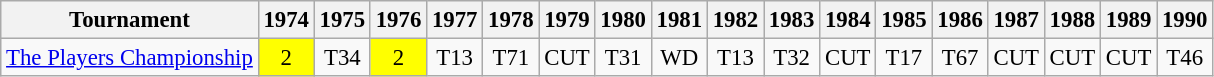<table class="wikitable" style="font-size:95%;text-align:center;">
<tr>
<th>Tournament</th>
<th>1974</th>
<th>1975</th>
<th>1976</th>
<th>1977</th>
<th>1978</th>
<th>1979</th>
<th>1980</th>
<th>1981</th>
<th>1982</th>
<th>1983</th>
<th>1984</th>
<th>1985</th>
<th>1986</th>
<th>1987</th>
<th>1988</th>
<th>1989</th>
<th>1990</th>
</tr>
<tr>
<td align=left><a href='#'>The Players Championship</a></td>
<td style="background:yellow;">2</td>
<td>T34</td>
<td style="background:yellow;">2</td>
<td>T13</td>
<td>T71</td>
<td>CUT</td>
<td>T31</td>
<td>WD</td>
<td>T13</td>
<td>T32</td>
<td>CUT</td>
<td>T17</td>
<td>T67</td>
<td>CUT</td>
<td>CUT</td>
<td>CUT</td>
<td>T46</td>
</tr>
</table>
